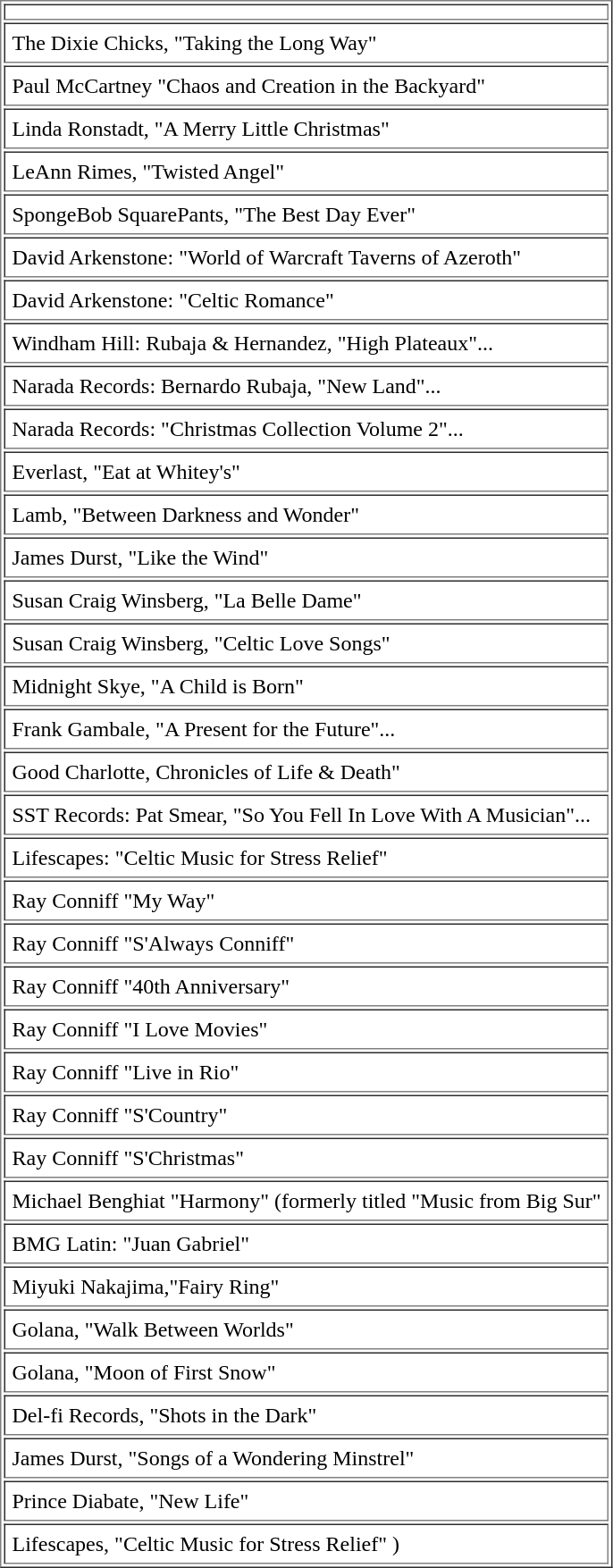<table border="1" cellpadding="5" colspan="2">
<tr>
<th></th>
</tr>
<tr>
<td>The Dixie Chicks, "Taking the Long Way"</td>
</tr>
<tr>
<td>Paul McCartney "Chaos and Creation in the Backyard"</td>
</tr>
<tr>
<td>Linda Ronstadt, "A Merry Little Christmas"</td>
</tr>
<tr>
<td>LeAnn Rimes, "Twisted Angel"</td>
</tr>
<tr>
<td>SpongeBob SquarePants, "The Best Day Ever"</td>
</tr>
<tr>
<td>David Arkenstone: "World of Warcraft Taverns of Azeroth"</td>
</tr>
<tr>
<td>David Arkenstone: "Celtic Romance"</td>
</tr>
<tr>
<td>Windham Hill: Rubaja & Hernandez, "High Plateaux"...</td>
</tr>
<tr>
<td>Narada Records: Bernardo Rubaja, "New Land"...</td>
</tr>
<tr>
<td>Narada Records: "Christmas Collection Volume 2"...</td>
</tr>
<tr>
<td>Everlast, "Eat at Whitey's"</td>
</tr>
<tr>
<td>Lamb, "Between Darkness and Wonder"</td>
</tr>
<tr>
<td>James Durst, "Like the Wind"</td>
</tr>
<tr>
<td>Susan Craig Winsberg, "La Belle Dame"</td>
</tr>
<tr>
<td>Susan Craig Winsberg, "Celtic Love Songs"</td>
</tr>
<tr>
<td>Midnight Skye, "A Child is Born"</td>
</tr>
<tr>
<td>Frank Gambale, "A Present for the Future"...</td>
</tr>
<tr>
<td>Good Charlotte, Chronicles of Life & Death"</td>
</tr>
<tr>
<td>SST Records: Pat Smear, "So You Fell In Love With A Musician"...</td>
</tr>
<tr>
<td>Lifescapes: "Celtic Music for Stress Relief"</td>
</tr>
<tr>
<td>Ray Conniff "My Way"</td>
</tr>
<tr>
<td>Ray Conniff "S'Always Conniff"</td>
</tr>
<tr>
<td>Ray Conniff "40th Anniversary"</td>
</tr>
<tr>
<td>Ray Conniff "I Love Movies"</td>
</tr>
<tr>
<td>Ray Conniff "Live in Rio"</td>
</tr>
<tr>
<td>Ray Conniff "S'Country"</td>
</tr>
<tr>
<td>Ray Conniff "S'Christmas"</td>
</tr>
<tr>
<td>Michael Benghiat "Harmony" (formerly titled "Music from Big Sur"</td>
</tr>
<tr>
<td>BMG Latin: "Juan Gabriel"</td>
</tr>
<tr>
<td>Miyuki Nakajima,"Fairy Ring"</td>
</tr>
<tr>
<td>Golana, "Walk Between Worlds"</td>
</tr>
<tr>
<td>Golana, "Moon of First Snow"</td>
</tr>
<tr>
<td>Del-fi Records, "Shots in the Dark"</td>
</tr>
<tr>
<td>James Durst, "Songs of a Wondering Minstrel"</td>
</tr>
<tr>
<td>Prince Diabate, "New Life"</td>
</tr>
<tr>
<td>Lifescapes, "Celtic Music for Stress Relief" )</td>
</tr>
</table>
